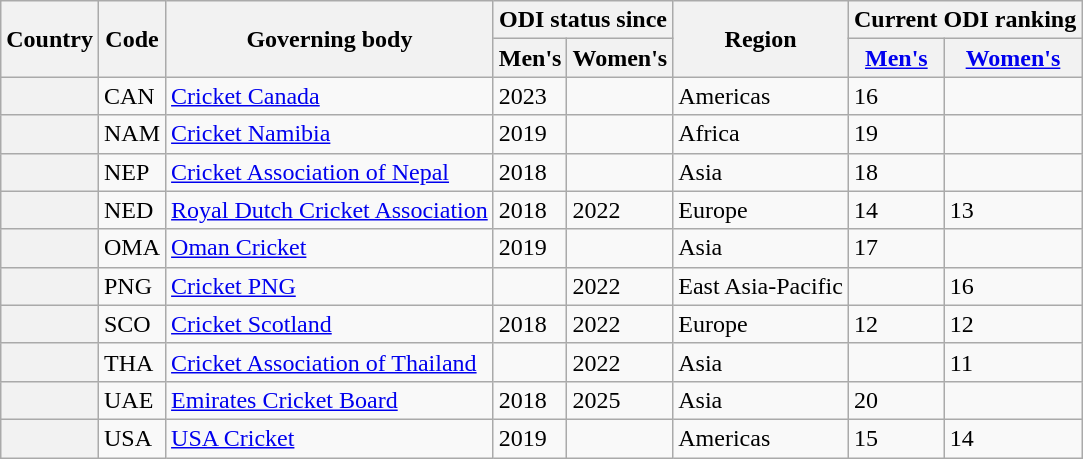<table class="wikitable sortable plainrowheaders defaultcenter col1left col3left">
<tr>
<th scope="col" rowspan="2">Country</th>
<th scope="col" class="unsortable" rowspan="2">Code</th>
<th scope="col" rowspan="2">Governing body</th>
<th scope="colgroup" colspan="2">ODI status since</th>
<th scope="col" rowspan="2">Region</th>
<th scope="colgroup" colspan="2">Current ODI ranking</th>
</tr>
<tr>
<th scope="col">Men's</th>
<th scope="col">Women's</th>
<th scope="col"><a href='#'>Men's</a></th>
<th scope="col"><a href='#'>Women's</a></th>
</tr>
<tr>
<th scope="row"></th>
<td>CAN</td>
<td><a href='#'>Cricket Canada</a></td>
<td>2023</td>
<td></td>
<td>Americas</td>
<td>16</td>
<td></td>
</tr>
<tr>
<th scope="row"></th>
<td>NAM</td>
<td><a href='#'>Cricket Namibia</a></td>
<td>2019</td>
<td></td>
<td>Africa</td>
<td>19</td>
<td></td>
</tr>
<tr>
<th scope="row"></th>
<td>NEP</td>
<td><a href='#'>Cricket Association of Nepal</a></td>
<td>2018</td>
<td></td>
<td>Asia</td>
<td>18</td>
<td></td>
</tr>
<tr>
<th scope="row"></th>
<td>NED</td>
<td><a href='#'>Royal Dutch Cricket Association</a></td>
<td>2018</td>
<td>2022</td>
<td>Europe</td>
<td>14</td>
<td>13</td>
</tr>
<tr>
<th scope="row"></th>
<td>OMA</td>
<td><a href='#'>Oman Cricket</a></td>
<td>2019</td>
<td></td>
<td>Asia</td>
<td>17</td>
<td></td>
</tr>
<tr>
<th scope="row"></th>
<td>PNG</td>
<td><a href='#'>Cricket PNG</a></td>
<td></td>
<td>2022</td>
<td>East Asia-Pacific</td>
<td></td>
<td>16</td>
</tr>
<tr>
<th scope="row"></th>
<td>SCO</td>
<td><a href='#'>Cricket Scotland</a></td>
<td>2018</td>
<td>2022</td>
<td>Europe</td>
<td>12</td>
<td>12</td>
</tr>
<tr>
<th scope="row"></th>
<td>THA</td>
<td><a href='#'>Cricket Association of Thailand</a></td>
<td></td>
<td>2022</td>
<td>Asia</td>
<td></td>
<td>11</td>
</tr>
<tr>
<th scope="row"></th>
<td>UAE</td>
<td><a href='#'>Emirates Cricket Board</a></td>
<td>2018</td>
<td>2025</td>
<td>Asia</td>
<td>20</td>
<td></td>
</tr>
<tr>
<th scope="row"></th>
<td>USA</td>
<td><a href='#'>USA Cricket</a></td>
<td>2019</td>
<td></td>
<td>Americas</td>
<td>15</td>
<td>14</td>
</tr>
</table>
